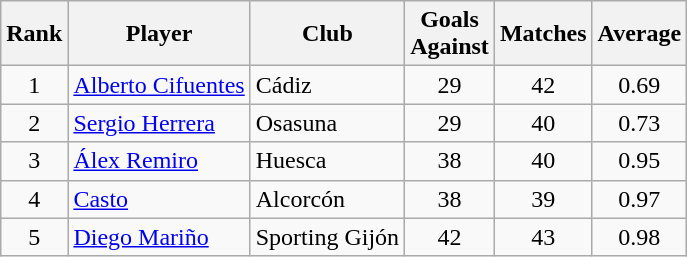<table class="wikitable" style="text-align:center">
<tr>
<th>Rank</th>
<th>Player</th>
<th>Club</th>
<th>Goals <br> Against</th>
<th>Matches</th>
<th>Average</th>
</tr>
<tr>
<td>1</td>
<td align="left"> <a href='#'>Alberto Cifuentes</a></td>
<td align="left">Cádiz</td>
<td>29</td>
<td>42</td>
<td>0.69</td>
</tr>
<tr>
<td>2</td>
<td align="left"> <a href='#'>Sergio Herrera</a></td>
<td align="left">Osasuna</td>
<td>29</td>
<td>40</td>
<td>0.73</td>
</tr>
<tr>
<td>3</td>
<td align="left"> <a href='#'>Álex Remiro</a></td>
<td align="left">Huesca</td>
<td>38</td>
<td>40</td>
<td>0.95</td>
</tr>
<tr>
<td>4</td>
<td align="left"> <a href='#'>Casto</a></td>
<td align="left">Alcorcón</td>
<td>38</td>
<td>39</td>
<td>0.97</td>
</tr>
<tr>
<td>5</td>
<td align="left"> <a href='#'>Diego Mariño</a></td>
<td align="left">Sporting Gijón</td>
<td>42</td>
<td>43</td>
<td>0.98</td>
</tr>
</table>
